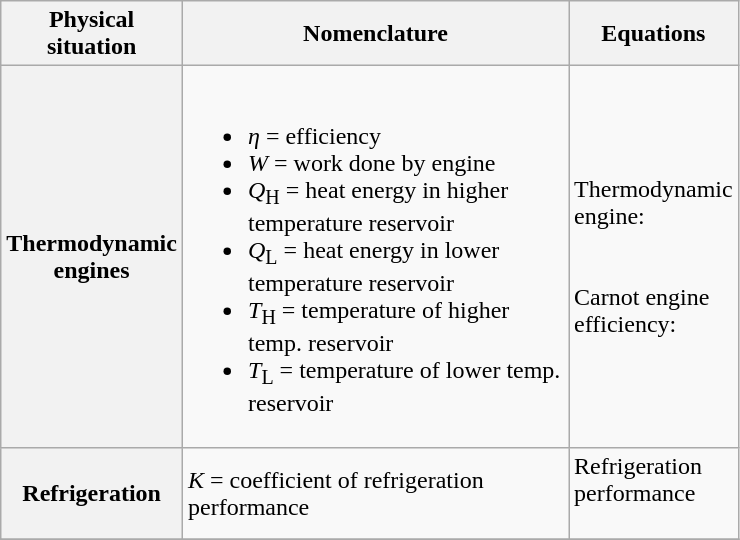<table class="wikitable">
<tr>
<th scope="col" width="100">Physical situation</th>
<th scope="col" width="250">Nomenclature</th>
<th scope="col" width="10">Equations</th>
</tr>
<tr>
<th>Thermodynamic engines</th>
<td><br><ul><li><em>η</em> = efficiency</li><li><em>W</em> = work done by engine</li><li><em>Q</em><sub>H</sub> = heat energy in higher temperature reservoir</li><li><em>Q</em><sub>L</sub> = heat energy in lower temperature reservoir</li><li><em>T</em><sub>H</sub> = temperature of higher temp. reservoir</li><li><em>T</em><sub>L</sub> = temperature of lower temp. reservoir</li></ul></td>
<td>Thermodynamic engine:<br><br><br>Carnot engine efficiency:<br></td>
</tr>
<tr>
<th>Refrigeration</th>
<td><em>K</em> = coefficient of refrigeration performance</td>
<td>Refrigeration performance<br><br></td>
</tr>
<tr>
</tr>
</table>
